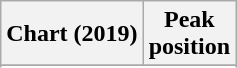<table class="wikitable sortable plainrowheaders">
<tr>
<th>Chart (2019)</th>
<th>Peak<br>position</th>
</tr>
<tr>
</tr>
<tr>
</tr>
<tr>
</tr>
<tr>
</tr>
<tr>
</tr>
<tr>
</tr>
<tr>
</tr>
<tr>
</tr>
</table>
